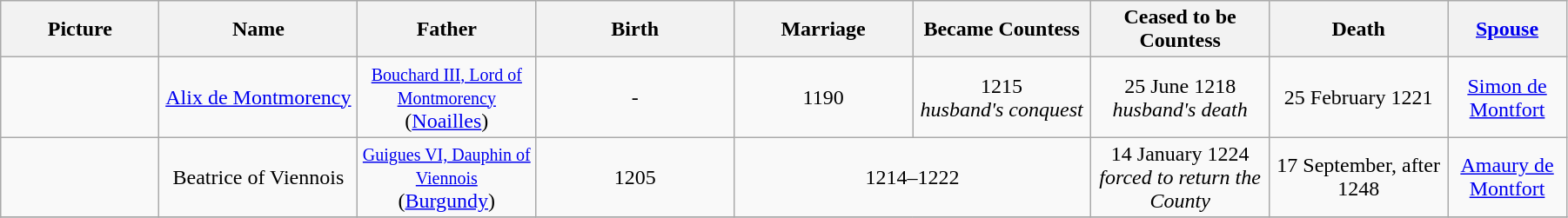<table width=95% class="wikitable">
<tr>
<th width = "8%">Picture</th>
<th width = "10%">Name</th>
<th width = "9%">Father</th>
<th width = "10%">Birth</th>
<th width = "9%">Marriage</th>
<th width = "9%">Became Countess</th>
<th width = "9%">Ceased to be Countess</th>
<th width = "9%">Death</th>
<th width = "6%"><a href='#'>Spouse</a></th>
</tr>
<tr>
<td align="center"></td>
<td align="center"><a href='#'>Alix de Montmorency</a></td>
<td align="center"><small><a href='#'>Bouchard III, Lord of Montmorency</a></small><br> (<a href='#'>Noailles</a>)</td>
<td align="center">-</td>
<td align="center">1190</td>
<td align="center">1215<br><em>husband's conquest</em></td>
<td align="center">25 June 1218<br><em>husband's death</em></td>
<td align="center">25 February 1221</td>
<td align="center"><a href='#'>Simon de Montfort</a></td>
</tr>
<tr>
<td align="center"></td>
<td align="center">Beatrice of Viennois</td>
<td align="center"><small><a href='#'>Guigues VI, Dauphin of Viennois</a></small><br> (<a href='#'>Burgundy</a>)</td>
<td align="center">1205</td>
<td align="center" colspan="2">1214–1222</td>
<td align="center">14 January 1224<br><em>forced to return the County</em></td>
<td align="center">17 September, after 1248</td>
<td align="center"><a href='#'>Amaury de Montfort</a></td>
</tr>
<tr>
</tr>
</table>
